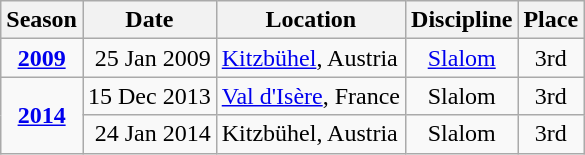<table class=wikitable style="text-align:center">
<tr>
<th>Season</th>
<th>Date</th>
<th>Location</th>
<th>Discipline</th>
<th>Place</th>
</tr>
<tr>
<td><strong><a href='#'>2009</a></strong></td>
<td align=right>25 Jan 2009</td>
<td align=left> <a href='#'>Kitzbühel</a>, Austria</td>
<td><a href='#'>Slalom</a></td>
<td>3rd</td>
</tr>
<tr>
<td rowspan=2><strong><a href='#'>2014</a></strong></td>
<td align=right>15 Dec 2013</td>
<td align=left> <a href='#'>Val d'Isère</a>, France</td>
<td>Slalom</td>
<td>3rd</td>
</tr>
<tr>
<td align=right>24 Jan 2014</td>
<td align=left> Kitzbühel, Austria</td>
<td>Slalom</td>
<td>3rd</td>
</tr>
</table>
